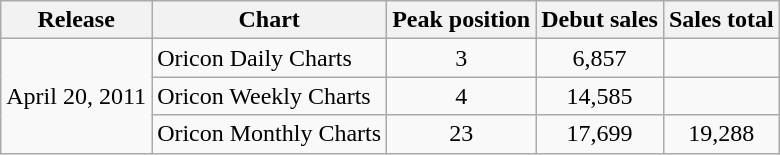<table class="wikitable">
<tr>
<th>Release</th>
<th>Chart</th>
<th>Peak position</th>
<th>Debut sales</th>
<th>Sales total</th>
</tr>
<tr>
<td rowspan="3">April 20, 2011</td>
<td>Oricon Daily Charts</td>
<td align="center">3</td>
<td align="center">6,857</td>
<td></td>
</tr>
<tr>
<td>Oricon Weekly Charts</td>
<td align="center">4</td>
<td align="center">14,585</td>
<td></td>
</tr>
<tr>
<td>Oricon Monthly Charts</td>
<td align="center">23</td>
<td align="center">17,699</td>
<td align="center">19,288</td>
</tr>
</table>
